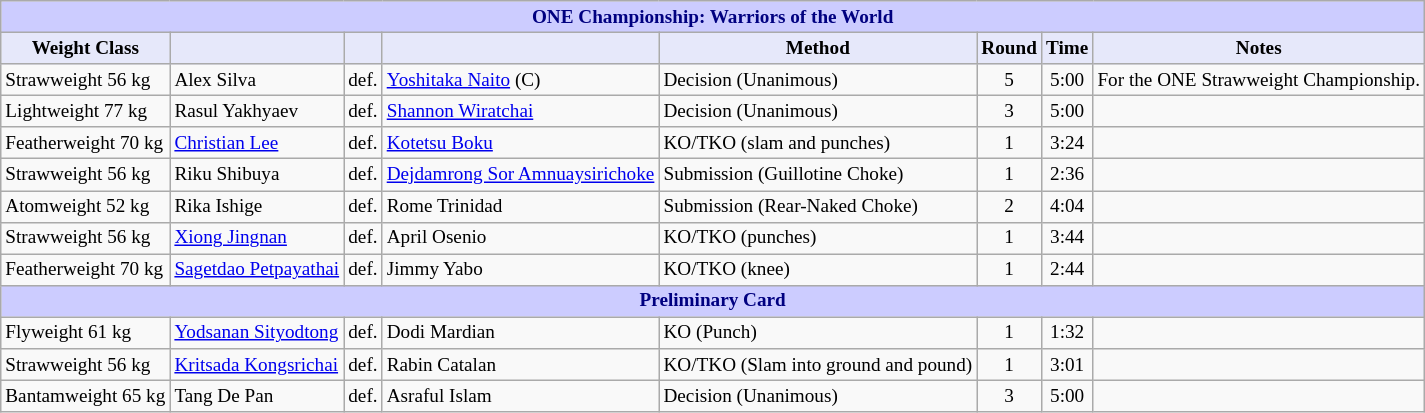<table class="wikitable" style="font-size: 80%;">
<tr>
<th colspan="8" style="background-color: #ccf; color: #000080; text-align: center;"><strong>ONE Championship: Warriors of the World</strong></th>
</tr>
<tr>
<th colspan="1" style="background-color: #E6E8FA; color: #000000; text-align: center;">Weight Class</th>
<th colspan="1" style="background-color: #E6E8FA; color: #000000; text-align: center;"></th>
<th colspan="1" style="background-color: #E6E8FA; color: #000000; text-align: center;"></th>
<th colspan="1" style="background-color: #E6E8FA; color: #000000; text-align: center;"></th>
<th colspan="1" style="background-color: #E6E8FA; color: #000000; text-align: center;">Method</th>
<th colspan="1" style="background-color: #E6E8FA; color: #000000; text-align: center;">Round</th>
<th colspan="1" style="background-color: #E6E8FA; color: #000000; text-align: center;">Time</th>
<th colspan="1" style="background-color: #E6E8FA; color: #000000; text-align: center;">Notes</th>
</tr>
<tr>
<td>Strawweight 56 kg</td>
<td> Alex Silva</td>
<td>def.</td>
<td> <a href='#'>Yoshitaka Naito</a> (C)</td>
<td>Decision (Unanimous)</td>
<td align="center">5</td>
<td align="center">5:00</td>
<td>For the ONE Strawweight Championship.</td>
</tr>
<tr>
<td>Lightweight 77 kg</td>
<td> Rasul Yakhyaev</td>
<td>def.</td>
<td> <a href='#'>Shannon Wiratchai</a></td>
<td>Decision (Unanimous)</td>
<td align="center">3</td>
<td align="center">5:00</td>
<td></td>
</tr>
<tr>
<td>Featherweight 70 kg</td>
<td> <a href='#'>Christian Lee</a></td>
<td>def.</td>
<td> <a href='#'>Kotetsu Boku</a></td>
<td>KO/TKO (slam and punches)</td>
<td align="center">1</td>
<td align="center">3:24</td>
<td></td>
</tr>
<tr>
<td>Strawweight 56 kg</td>
<td> Riku Shibuya</td>
<td>def.</td>
<td> <a href='#'>Dejdamrong Sor Amnuaysirichoke</a></td>
<td>Submission (Guillotine Choke)</td>
<td align="center">1</td>
<td align="center">2:36</td>
<td></td>
</tr>
<tr>
<td>Atomweight 52 kg</td>
<td> Rika Ishige</td>
<td>def.</td>
<td> Rome Trinidad</td>
<td>Submission (Rear-Naked Choke)</td>
<td align="center">2</td>
<td align="center">4:04</td>
<td></td>
</tr>
<tr>
<td>Strawweight 56 kg</td>
<td> <a href='#'>Xiong Jingnan</a></td>
<td>def.</td>
<td> April Osenio</td>
<td>KO/TKO (punches)</td>
<td align="center">1</td>
<td align="center">3:44</td>
<td></td>
</tr>
<tr>
<td>Featherweight 70 kg</td>
<td> <a href='#'>Sagetdao Petpayathai</a></td>
<td>def.</td>
<td> Jimmy Yabo</td>
<td>KO/TKO (knee)</td>
<td align="center">1</td>
<td align="center">2:44</td>
<td></td>
</tr>
<tr>
<th colspan="8" style="background-color: #ccf; color: #000080; text-align: center;"><strong>Preliminary Card</strong></th>
</tr>
<tr>
<td>Flyweight 61 kg</td>
<td> <a href='#'>Yodsanan Sityodtong</a></td>
<td>def.</td>
<td> Dodi Mardian</td>
<td>KO (Punch)</td>
<td align="center">1</td>
<td align="center">1:32</td>
<td></td>
</tr>
<tr>
<td>Strawweight 56 kg</td>
<td> <a href='#'>Kritsada Kongsrichai</a></td>
<td>def.</td>
<td> Rabin Catalan</td>
<td>KO/TKO (Slam into ground and pound)</td>
<td align="center">1</td>
<td align="center">3:01</td>
<td></td>
</tr>
<tr>
<td>Bantamweight 65 kg</td>
<td> Tang De Pan</td>
<td>def.</td>
<td> Asraful Islam</td>
<td>Decision (Unanimous)</td>
<td align="center">3</td>
<td align="center">5:00</td>
<td></td>
</tr>
</table>
